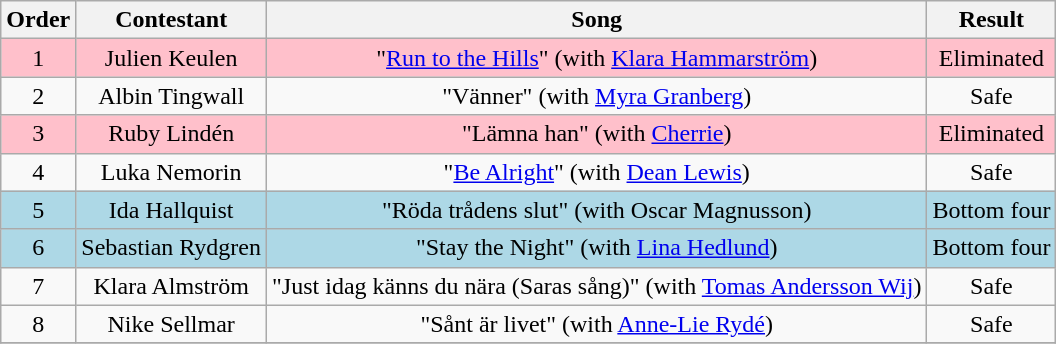<table class="wikitable plainrowheaders" style="text-align:center;">
<tr>
<th scope="col">Order</th>
<th scope="col">Contestant</th>
<th scope="col">Song</th>
<th scope="col">Result</th>
</tr>
<tr style="background:pink;">
<td>1</td>
<td scope="row">Julien Keulen</td>
<td>"<a href='#'>Run to the Hills</a>" (with <a href='#'>Klara Hammarström</a>)</td>
<td>Eliminated</td>
</tr>
<tr>
<td>2</td>
<td scope="row">Albin Tingwall</td>
<td>"Vänner" (with <a href='#'>Myra Granberg</a>)</td>
<td>Safe</td>
</tr>
<tr style="background:pink;">
<td>3</td>
<td scope="row">Ruby Lindén</td>
<td>"Lämna han" (with <a href='#'>Cherrie</a>)</td>
<td>Eliminated</td>
</tr>
<tr>
<td>4</td>
<td scope="row">Luka Nemorin</td>
<td>"<a href='#'>Be Alright</a>" (with <a href='#'>Dean Lewis</a>)</td>
<td>Safe</td>
</tr>
<tr style="background:lightblue;">
<td>5</td>
<td scope="row">Ida Hallquist</td>
<td>"Röda trådens slut" (with Oscar Magnusson)</td>
<td>Bottom four</td>
</tr>
<tr style="background:lightblue;">
<td>6</td>
<td scope="row">Sebastian Rydgren</td>
<td>"Stay the Night" (with <a href='#'>Lina Hedlund</a>)</td>
<td>Bottom four</td>
</tr>
<tr>
<td>7</td>
<td scope="row">Klara Almström</td>
<td>"Just idag känns du nära (Saras sång)" (with <a href='#'>Tomas Andersson Wij</a>)</td>
<td>Safe</td>
</tr>
<tr>
<td>8</td>
<td scope="row">Nike Sellmar</td>
<td>"Sånt är livet" (with <a href='#'>Anne-Lie Rydé</a>)</td>
<td>Safe</td>
</tr>
<tr>
</tr>
</table>
